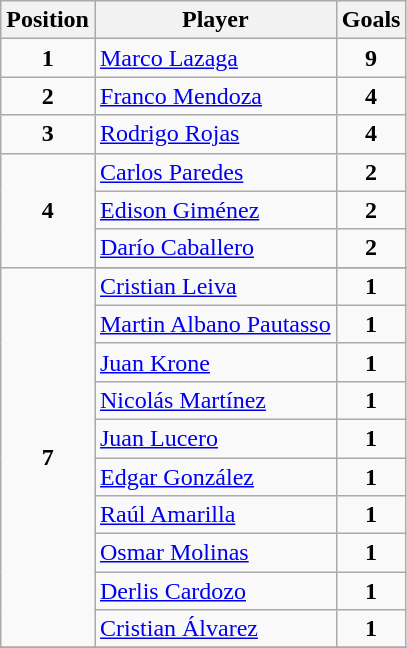<table class="wikitable" style="text-align: center;">
<tr>
<th>Position</th>
<th>Player</th>
<th>Goals</th>
</tr>
<tr>
<td rowspan="1"><strong>1</strong></td>
<td align="left"> <a href='#'>Marco Lazaga</a></td>
<td><strong>9</strong></td>
</tr>
<tr>
<td rowspan="1"><strong>2</strong></td>
<td align="left"> <a href='#'>Franco Mendoza</a></td>
<td><strong>4</strong></td>
</tr>
<tr>
<td rowspan="1"><strong>3</strong></td>
<td align="left"> <a href='#'>Rodrigo Rojas</a></td>
<td><strong>4</strong></td>
</tr>
<tr>
<td rowspan="3"><strong>4</strong></td>
<td align="left"> <a href='#'>Carlos Paredes</a></td>
<td><strong>2</strong></td>
</tr>
<tr>
<td align="left"> <a href='#'>Edison Giménez</a></td>
<td><strong>2</strong></td>
</tr>
<tr>
<td align="left"> <a href='#'>Darío Caballero</a></td>
<td><strong>2</strong></td>
</tr>
<tr>
<td rowspan="11"><strong>7</strong></td>
</tr>
<tr>
<td align="left"> <a href='#'>Cristian Leiva</a></td>
<td><strong>1</strong></td>
</tr>
<tr>
<td align="left"> <a href='#'>Martin Albano Pautasso</a></td>
<td><strong>1</strong></td>
</tr>
<tr>
<td align="left"> <a href='#'>Juan Krone</a></td>
<td><strong>1</strong></td>
</tr>
<tr>
<td align="left"> <a href='#'>Nicolás Martínez</a></td>
<td><strong>1</strong></td>
</tr>
<tr>
<td align="left"> <a href='#'>Juan Lucero</a></td>
<td><strong>1</strong></td>
</tr>
<tr>
<td align="left"> <a href='#'>Edgar González</a></td>
<td><strong>1</strong></td>
</tr>
<tr>
<td align="left"> <a href='#'>Raúl Amarilla</a></td>
<td><strong>1</strong></td>
</tr>
<tr>
<td align="left"> <a href='#'>Osmar Molinas</a></td>
<td><strong>1</strong></td>
</tr>
<tr>
<td align="left"> <a href='#'>Derlis Cardozo</a></td>
<td><strong>1</strong></td>
</tr>
<tr>
<td align="left"> <a href='#'>Cristian Álvarez</a></td>
<td><strong>1</strong></td>
</tr>
<tr>
</tr>
</table>
